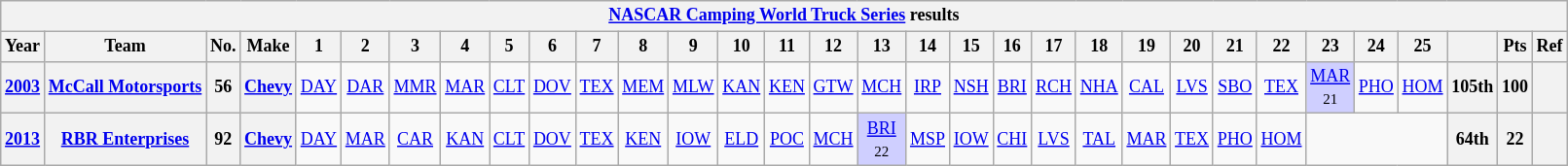<table class="wikitable" style="text-align:center; font-size:75%">
<tr>
<th colspan=45><a href='#'>NASCAR Camping World Truck Series</a> results</th>
</tr>
<tr>
<th>Year</th>
<th>Team</th>
<th>No.</th>
<th>Make</th>
<th>1</th>
<th>2</th>
<th>3</th>
<th>4</th>
<th>5</th>
<th>6</th>
<th>7</th>
<th>8</th>
<th>9</th>
<th>10</th>
<th>11</th>
<th>12</th>
<th>13</th>
<th>14</th>
<th>15</th>
<th>16</th>
<th>17</th>
<th>18</th>
<th>19</th>
<th>20</th>
<th>21</th>
<th>22</th>
<th>23</th>
<th>24</th>
<th>25</th>
<th></th>
<th>Pts</th>
<th>Ref</th>
</tr>
<tr>
<th><a href='#'>2003</a></th>
<th><a href='#'>McCall Motorsports</a></th>
<th>56</th>
<th><a href='#'>Chevy</a></th>
<td><a href='#'>DAY</a></td>
<td><a href='#'>DAR</a></td>
<td><a href='#'>MMR</a></td>
<td><a href='#'>MAR</a></td>
<td><a href='#'>CLT</a></td>
<td><a href='#'>DOV</a></td>
<td><a href='#'>TEX</a></td>
<td><a href='#'>MEM</a></td>
<td><a href='#'>MLW</a></td>
<td><a href='#'>KAN</a></td>
<td><a href='#'>KEN</a></td>
<td><a href='#'>GTW</a></td>
<td><a href='#'>MCH</a></td>
<td><a href='#'>IRP</a></td>
<td><a href='#'>NSH</a></td>
<td><a href='#'>BRI</a></td>
<td><a href='#'>RCH</a></td>
<td><a href='#'>NHA</a></td>
<td><a href='#'>CAL</a></td>
<td><a href='#'>LVS</a></td>
<td><a href='#'>SBO</a></td>
<td><a href='#'>TEX</a></td>
<td style="background:#CFCFFF;"><a href='#'>MAR</a><br><small>21</small></td>
<td><a href='#'>PHO</a></td>
<td><a href='#'>HOM</a></td>
<th>105th</th>
<th>100</th>
<th></th>
</tr>
<tr>
<th><a href='#'>2013</a></th>
<th><a href='#'>RBR Enterprises</a></th>
<th>92</th>
<th><a href='#'>Chevy</a></th>
<td><a href='#'>DAY</a></td>
<td><a href='#'>MAR</a></td>
<td><a href='#'>CAR</a></td>
<td><a href='#'>KAN</a></td>
<td><a href='#'>CLT</a></td>
<td><a href='#'>DOV</a></td>
<td><a href='#'>TEX</a></td>
<td><a href='#'>KEN</a></td>
<td><a href='#'>IOW</a></td>
<td><a href='#'>ELD</a></td>
<td><a href='#'>POC</a></td>
<td><a href='#'>MCH</a></td>
<td style="background:#CFCFFF;"><a href='#'>BRI</a><br><small>22</small></td>
<td><a href='#'>MSP</a></td>
<td><a href='#'>IOW</a></td>
<td><a href='#'>CHI</a></td>
<td><a href='#'>LVS</a></td>
<td><a href='#'>TAL</a></td>
<td><a href='#'>MAR</a></td>
<td><a href='#'>TEX</a></td>
<td><a href='#'>PHO</a></td>
<td><a href='#'>HOM</a></td>
<td colspan=3></td>
<th>64th</th>
<th>22</th>
<th></th>
</tr>
</table>
